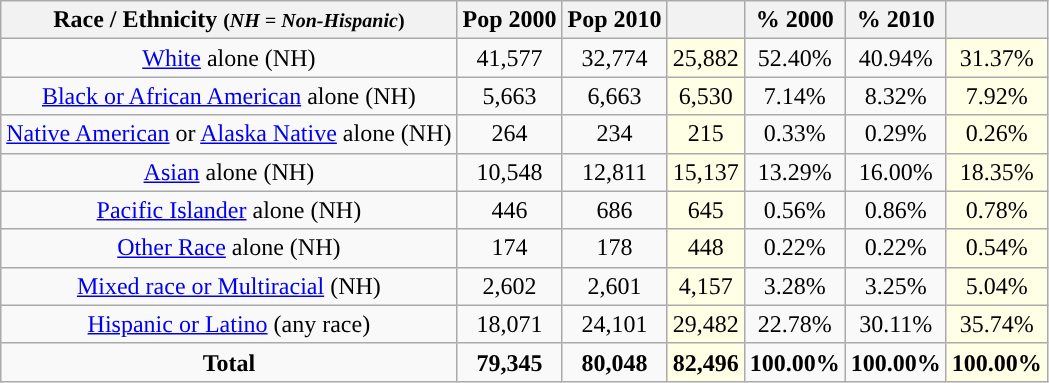<table class="wikitable" style="text-align:center;">
<tr>
<th>Race / Ethnicity <small>(<em>NH = Non-Hispanic</em>)</small></th>
<th>Pop 2000</th>
<th>Pop 2010</th>
<th></th>
<th>% 2000</th>
<th>% 2010</th>
<th></th>
</tr>
<tr>
<td><a href='#'>White</a> alone (NH)</td>
<td>41,577</td>
<td>32,774</td>
<td style='background: #ffffe6;'>25,882</td>
<td>52.40%</td>
<td>40.94%</td>
<td style='background: #ffffe6;'>31.37%</td>
</tr>
<tr>
<td><a href='#'>Black or African American</a> alone (NH)</td>
<td>5,663</td>
<td>6,663</td>
<td style='background: #ffffe6;'>6,530</td>
<td>7.14%</td>
<td>8.32%</td>
<td style='background: #ffffe6;'>7.92%</td>
</tr>
<tr>
<td><a href='#'>Native American</a> or <a href='#'>Alaska Native</a> alone (NH)</td>
<td>264</td>
<td>234</td>
<td style='background: #ffffe6;'>215</td>
<td>0.33%</td>
<td>0.29%</td>
<td style='background: #ffffe6;'>0.26%</td>
</tr>
<tr>
<td><a href='#'>Asian</a> alone (NH)</td>
<td>10,548</td>
<td>12,811</td>
<td style='background: #ffffe6;'>15,137</td>
<td>13.29%</td>
<td>16.00%</td>
<td style='background: #ffffe6;'>18.35%</td>
</tr>
<tr>
<td><a href='#'>Pacific Islander</a> alone (NH)</td>
<td>446</td>
<td>686</td>
<td style='background: #ffffe6;'>645</td>
<td>0.56%</td>
<td>0.86%</td>
<td style='background: #ffffe6;'>0.78%</td>
</tr>
<tr>
<td><a href='#'>Other Race</a> alone (NH)</td>
<td>174</td>
<td>178</td>
<td style='background: #ffffe6;'>448</td>
<td>0.22%</td>
<td>0.22%</td>
<td style='background: #ffffe6;'>0.54%</td>
</tr>
<tr>
<td><a href='#'>Mixed race or Multiracial</a> (NH)</td>
<td>2,602</td>
<td>2,601</td>
<td style='background: #ffffe6;'>4,157</td>
<td>3.28%</td>
<td>3.25%</td>
<td style='background: #ffffe6;'>5.04%</td>
</tr>
<tr>
<td><a href='#'>Hispanic or Latino</a> (any race)</td>
<td>18,071</td>
<td>24,101</td>
<td style='background: #ffffe6;'>29,482</td>
<td>22.78%</td>
<td>30.11%</td>
<td style='background: #ffffe6;'>35.74%</td>
</tr>
<tr>
<td><strong>Total</strong></td>
<td><strong>79,345</strong></td>
<td><strong>80,048</strong></td>
<td style='background: #ffffe6;'><strong>82,496</strong></td>
<td><strong>100.00%</strong></td>
<td><strong>100.00%</strong></td>
<td style='background: #ffffe6;'><strong>100.00%</strong></td>
</tr>
</table>
